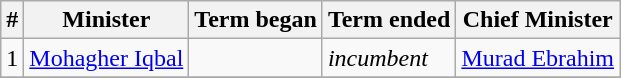<table class="wikitable">
<tr>
<th>#</th>
<th>Minister</th>
<th>Term began</th>
<th>Term ended</th>
<th>Chief Minister</th>
</tr>
<tr>
<td>1</td>
<td><a href='#'>Mohagher Iqbal</a></td>
<td></td>
<td><em>incumbent</em></td>
<td><a href='#'>Murad Ebrahim</a></td>
</tr>
<tr>
</tr>
</table>
